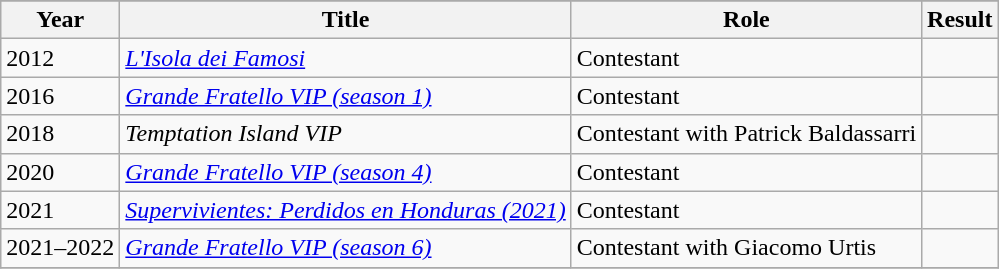<table class="wikitable">
<tr>
</tr>
<tr>
<th>Year</th>
<th>Title</th>
<th>Role</th>
<th>Result</th>
</tr>
<tr>
<td>2012</td>
<td> <em><a href='#'>L'Isola dei Famosi</a></em></td>
<td>Contestant</td>
<td></td>
</tr>
<tr>
<td>2016</td>
<td> <em><a href='#'>Grande Fratello VIP (season 1)</a></em></td>
<td>Contestant</td>
<td></td>
</tr>
<tr>
<td>2018</td>
<td> <em>Temptation Island VIP</em></td>
<td>Contestant with Patrick Baldassarri</td>
<td></td>
</tr>
<tr>
<td>2020</td>
<td> <em><a href='#'>Grande Fratello VIP (season 4)</a></em></td>
<td>Contestant</td>
<td></td>
</tr>
<tr>
<td>2021</td>
<td> <em><a href='#'>Supervivientes: Perdidos en Honduras (2021)</a></em></td>
<td>Contestant</td>
<td></td>
</tr>
<tr>
<td>2021–2022</td>
<td> <em><a href='#'>Grande Fratello VIP (season 6)</a></em></td>
<td>Contestant with Giacomo Urtis</td>
<td></td>
</tr>
<tr>
</tr>
</table>
